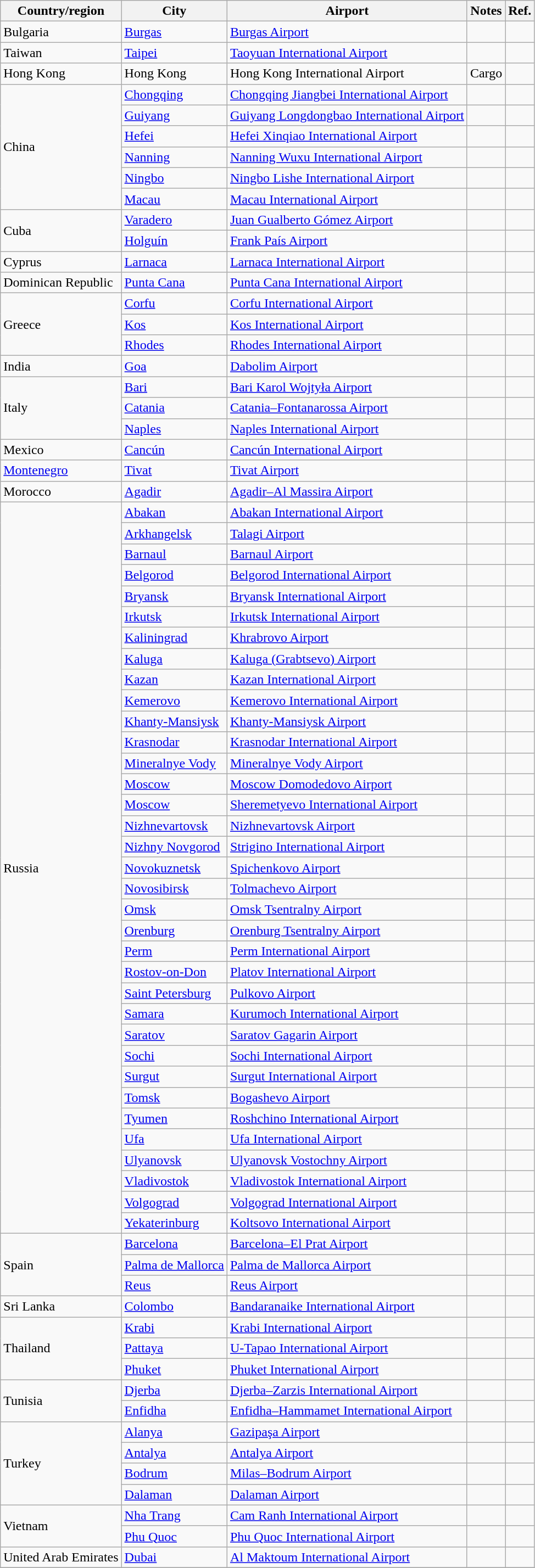<table class="sortable wikitable">
<tr>
<th>Country/region</th>
<th>City</th>
<th>Airport</th>
<th>Notes</th>
<th>Ref.</th>
</tr>
<tr>
<td>Bulgaria</td>
<td><a href='#'>Burgas</a></td>
<td><a href='#'>Burgas Airport</a></td>
<td></td>
<td align=center></td>
</tr>
<tr>
<td>Taiwan</td>
<td><a href='#'>Taipei</a></td>
<td><a href='#'>Taoyuan International Airport</a></td>
<td></td>
<td align="center"></td>
</tr>
<tr>
<td>Hong Kong</td>
<td>Hong Kong</td>
<td>Hong Kong International Airport</td>
<td align=center>Cargo</td>
<td align=center></td>
</tr>
<tr>
<td rowspan="6">China</td>
<td><a href='#'>Chongqing</a></td>
<td><a href='#'>Chongqing Jiangbei International Airport</a></td>
<td></td>
<td align="center"></td>
</tr>
<tr>
<td><a href='#'>Guiyang</a></td>
<td><a href='#'>Guiyang Longdongbao International Airport</a></td>
<td></td>
<td align=center></td>
</tr>
<tr>
<td><a href='#'>Hefei</a></td>
<td><a href='#'>Hefei Xinqiao International Airport</a></td>
<td></td>
<td align=center></td>
</tr>
<tr>
<td><a href='#'>Nanning</a></td>
<td><a href='#'>Nanning Wuxu International Airport</a></td>
<td></td>
<td align=center></td>
</tr>
<tr>
<td><a href='#'>Ningbo</a></td>
<td><a href='#'>Ningbo Lishe International Airport</a></td>
<td></td>
<td align=center></td>
</tr>
<tr>
<td><a href='#'>Macau</a></td>
<td><a href='#'>Macau International Airport</a></td>
<td></td>
<td align=center></td>
</tr>
<tr>
<td rowspan="2">Cuba</td>
<td><a href='#'>Varadero</a></td>
<td><a href='#'>Juan Gualberto Gómez Airport</a></td>
<td></td>
<td align=center></td>
</tr>
<tr>
<td><a href='#'>Holguín</a></td>
<td><a href='#'>Frank País Airport</a></td>
<td></td>
<td align=center></td>
</tr>
<tr>
<td>Cyprus</td>
<td><a href='#'>Larnaca</a></td>
<td><a href='#'>Larnaca International Airport</a></td>
<td></td>
<td align=center></td>
</tr>
<tr>
<td>Dominican Republic</td>
<td><a href='#'>Punta Cana</a></td>
<td><a href='#'>Punta Cana International Airport</a></td>
<td></td>
<td align=center></td>
</tr>
<tr>
<td rowspan="3">Greece</td>
<td><a href='#'>Corfu</a></td>
<td><a href='#'>Corfu International Airport</a></td>
<td></td>
<td align=center></td>
</tr>
<tr>
<td><a href='#'>Kos</a></td>
<td><a href='#'>Kos International Airport</a></td>
<td></td>
<td align=center></td>
</tr>
<tr>
<td><a href='#'>Rhodes</a></td>
<td><a href='#'>Rhodes International Airport</a></td>
<td></td>
<td align=center></td>
</tr>
<tr>
<td>India</td>
<td><a href='#'>Goa</a></td>
<td><a href='#'>Dabolim Airport</a></td>
<td></td>
<td align=center></td>
</tr>
<tr>
<td rowspan="3">Italy</td>
<td><a href='#'>Bari</a></td>
<td><a href='#'>Bari Karol Wojtyła Airport</a></td>
<td></td>
<td align=center></td>
</tr>
<tr>
<td><a href='#'>Catania</a></td>
<td><a href='#'>Catania–Fontanarossa Airport</a></td>
<td></td>
<td align=center></td>
</tr>
<tr>
<td><a href='#'>Naples</a></td>
<td><a href='#'>Naples International Airport</a></td>
<td></td>
<td align=center></td>
</tr>
<tr>
<td>Mexico</td>
<td><a href='#'>Cancún</a></td>
<td><a href='#'>Cancún International Airport</a></td>
<td></td>
<td align=center></td>
</tr>
<tr>
<td><a href='#'>Montenegro</a></td>
<td><a href='#'>Tivat</a></td>
<td><a href='#'>Tivat Airport</a></td>
<td></td>
<td align=center></td>
</tr>
<tr>
<td>Morocco</td>
<td><a href='#'>Agadir</a></td>
<td><a href='#'>Agadir–Al Massira Airport</a></td>
<td></td>
<td align=center></td>
</tr>
<tr>
<td rowspan="35">Russia</td>
<td><a href='#'>Abakan</a></td>
<td><a href='#'>Abakan International Airport</a></td>
<td></td>
<td align=center></td>
</tr>
<tr>
<td><a href='#'>Arkhangelsk</a></td>
<td><a href='#'>Talagi Airport</a></td>
<td></td>
<td align=center></td>
</tr>
<tr>
<td><a href='#'>Barnaul</a></td>
<td><a href='#'>Barnaul Airport</a></td>
<td></td>
<td align=center></td>
</tr>
<tr>
<td><a href='#'>Belgorod</a></td>
<td><a href='#'>Belgorod International Airport</a></td>
<td></td>
<td align=center></td>
</tr>
<tr>
<td><a href='#'>Bryansk</a></td>
<td><a href='#'>Bryansk International Airport</a></td>
<td></td>
<td align=center></td>
</tr>
<tr>
<td><a href='#'>Irkutsk</a></td>
<td><a href='#'>Irkutsk International Airport</a></td>
<td></td>
<td align=center></td>
</tr>
<tr>
<td><a href='#'>Kaliningrad</a></td>
<td><a href='#'>Khrabrovo Airport</a></td>
<td></td>
<td align=center></td>
</tr>
<tr>
<td><a href='#'>Kaluga</a></td>
<td><a href='#'>Kaluga (Grabtsevo) Airport</a></td>
<td></td>
<td align=center></td>
</tr>
<tr>
<td><a href='#'>Kazan</a></td>
<td><a href='#'>Kazan International Airport</a></td>
<td></td>
<td align=center></td>
</tr>
<tr>
<td><a href='#'>Kemerovo</a></td>
<td><a href='#'>Kemerovo International Airport</a></td>
<td></td>
<td align=center></td>
</tr>
<tr>
<td><a href='#'>Khanty-Mansiysk</a></td>
<td><a href='#'>Khanty-Mansiysk Airport</a></td>
<td></td>
<td align=center></td>
</tr>
<tr>
<td><a href='#'>Krasnodar</a></td>
<td><a href='#'>Krasnodar International Airport</a></td>
<td></td>
<td align=center></td>
</tr>
<tr>
<td><a href='#'>Mineralnye Vody</a></td>
<td><a href='#'>Mineralnye Vody Airport</a></td>
<td></td>
<td align=center></td>
</tr>
<tr>
<td><a href='#'>Moscow</a></td>
<td><a href='#'>Moscow Domodedovo Airport</a></td>
<td></td>
<td align=center></td>
</tr>
<tr>
<td><a href='#'>Moscow</a></td>
<td><a href='#'>Sheremetyevo International Airport</a></td>
<td></td>
<td align=center></td>
</tr>
<tr>
<td><a href='#'>Nizhnevartovsk</a></td>
<td><a href='#'>Nizhnevartovsk Airport</a></td>
<td></td>
<td align=center></td>
</tr>
<tr>
<td><a href='#'>Nizhny Novgorod</a></td>
<td><a href='#'>Strigino International Airport</a></td>
<td></td>
<td align=center></td>
</tr>
<tr>
<td><a href='#'>Novokuznetsk</a></td>
<td><a href='#'>Spichenkovo Airport</a></td>
<td></td>
<td align=center></td>
</tr>
<tr>
<td><a href='#'>Novosibirsk</a></td>
<td><a href='#'>Tolmachevo Airport</a></td>
<td></td>
<td align=center></td>
</tr>
<tr>
<td><a href='#'>Omsk</a></td>
<td><a href='#'>Omsk Tsentralny Airport</a></td>
<td></td>
<td align=center></td>
</tr>
<tr>
<td><a href='#'>Orenburg</a></td>
<td><a href='#'>Orenburg Tsentralny Airport</a></td>
<td></td>
<td align=center></td>
</tr>
<tr>
<td><a href='#'>Perm</a></td>
<td><a href='#'>Perm International Airport</a></td>
<td></td>
<td align=center></td>
</tr>
<tr>
<td><a href='#'>Rostov-on-Don</a></td>
<td><a href='#'>Platov International Airport</a></td>
<td></td>
<td align=center></td>
</tr>
<tr>
<td><a href='#'>Saint Petersburg</a></td>
<td><a href='#'>Pulkovo Airport</a></td>
<td></td>
<td align=center></td>
</tr>
<tr>
<td><a href='#'>Samara</a></td>
<td><a href='#'>Kurumoch International Airport</a></td>
<td></td>
<td align=center></td>
</tr>
<tr>
<td><a href='#'>Saratov</a></td>
<td><a href='#'>Saratov Gagarin Airport</a></td>
<td></td>
<td align=center></td>
</tr>
<tr>
<td><a href='#'>Sochi</a></td>
<td><a href='#'>Sochi International Airport</a></td>
<td></td>
<td align=center></td>
</tr>
<tr>
<td><a href='#'>Surgut</a></td>
<td><a href='#'>Surgut International Airport</a></td>
<td></td>
<td align=center></td>
</tr>
<tr>
<td><a href='#'>Tomsk</a></td>
<td><a href='#'>Bogashevo Airport</a></td>
<td></td>
<td align=center></td>
</tr>
<tr>
<td><a href='#'>Tyumen</a></td>
<td><a href='#'>Roshchino International Airport</a></td>
<td></td>
<td align=center></td>
</tr>
<tr>
<td><a href='#'>Ufa</a></td>
<td><a href='#'>Ufa International Airport</a></td>
<td></td>
<td align=center></td>
</tr>
<tr>
<td><a href='#'>Ulyanovsk</a></td>
<td><a href='#'>Ulyanovsk Vostochny Airport</a></td>
<td></td>
<td align=center></td>
</tr>
<tr>
<td><a href='#'>Vladivostok</a></td>
<td><a href='#'>Vladivostok International Airport</a></td>
<td></td>
<td align=center></td>
</tr>
<tr>
<td><a href='#'>Volgograd</a></td>
<td><a href='#'>Volgograd International Airport</a></td>
<td></td>
<td align=center></td>
</tr>
<tr>
<td><a href='#'>Yekaterinburg</a></td>
<td><a href='#'>Koltsovo International Airport</a></td>
<td></td>
<td align=center></td>
</tr>
<tr>
<td rowspan="3">Spain</td>
<td><a href='#'>Barcelona</a></td>
<td><a href='#'>Barcelona–El Prat Airport</a></td>
<td></td>
<td align=center></td>
</tr>
<tr>
<td><a href='#'>Palma de Mallorca</a></td>
<td><a href='#'>Palma de Mallorca Airport</a></td>
<td></td>
<td align=center></td>
</tr>
<tr>
<td><a href='#'>Reus</a></td>
<td><a href='#'>Reus Airport</a></td>
<td></td>
<td align=center></td>
</tr>
<tr>
<td>Sri Lanka</td>
<td><a href='#'>Colombo</a></td>
<td><a href='#'>Bandaranaike International Airport</a></td>
<td></td>
<td align=center></td>
</tr>
<tr>
<td rowspan="3">Thailand</td>
<td><a href='#'>Krabi</a></td>
<td><a href='#'>Krabi International Airport</a></td>
<td></td>
<td align=center></td>
</tr>
<tr>
<td><a href='#'>Pattaya</a></td>
<td><a href='#'>U-Tapao International Airport</a></td>
<td></td>
<td align=center></td>
</tr>
<tr>
<td><a href='#'>Phuket</a></td>
<td><a href='#'>Phuket International Airport</a></td>
<td></td>
<td align=center></td>
</tr>
<tr>
<td rowspan="2">Tunisia</td>
<td><a href='#'>Djerba</a></td>
<td><a href='#'>Djerba–Zarzis International Airport</a></td>
<td></td>
<td align=center></td>
</tr>
<tr>
<td><a href='#'>Enfidha</a></td>
<td><a href='#'>Enfidha–Hammamet International Airport</a></td>
<td></td>
<td align=center></td>
</tr>
<tr>
<td rowspan="4">Turkey</td>
<td><a href='#'>Alanya</a></td>
<td><a href='#'>Gazipaşa Airport</a></td>
<td></td>
<td align=center></td>
</tr>
<tr>
<td><a href='#'>Antalya</a></td>
<td><a href='#'>Antalya Airport</a></td>
<td></td>
<td align=center></td>
</tr>
<tr>
<td><a href='#'>Bodrum</a></td>
<td><a href='#'>Milas–Bodrum Airport</a></td>
<td></td>
<td align=center></td>
</tr>
<tr>
<td><a href='#'>Dalaman</a></td>
<td><a href='#'>Dalaman Airport</a></td>
<td></td>
<td align=center></td>
</tr>
<tr>
<td rowspan="2">Vietnam</td>
<td><a href='#'>Nha Trang</a></td>
<td><a href='#'>Cam Ranh International Airport</a></td>
<td></td>
<td align=center></td>
</tr>
<tr>
<td><a href='#'>Phu Quoc</a></td>
<td><a href='#'>Phu Quoc International Airport</a></td>
<td></td>
<td align=center></td>
</tr>
<tr>
<td>United Arab Emirates</td>
<td><a href='#'>Dubai</a></td>
<td><a href='#'>Al Maktoum International Airport</a></td>
<td></td>
<td align=center></td>
</tr>
<tr>
</tr>
</table>
